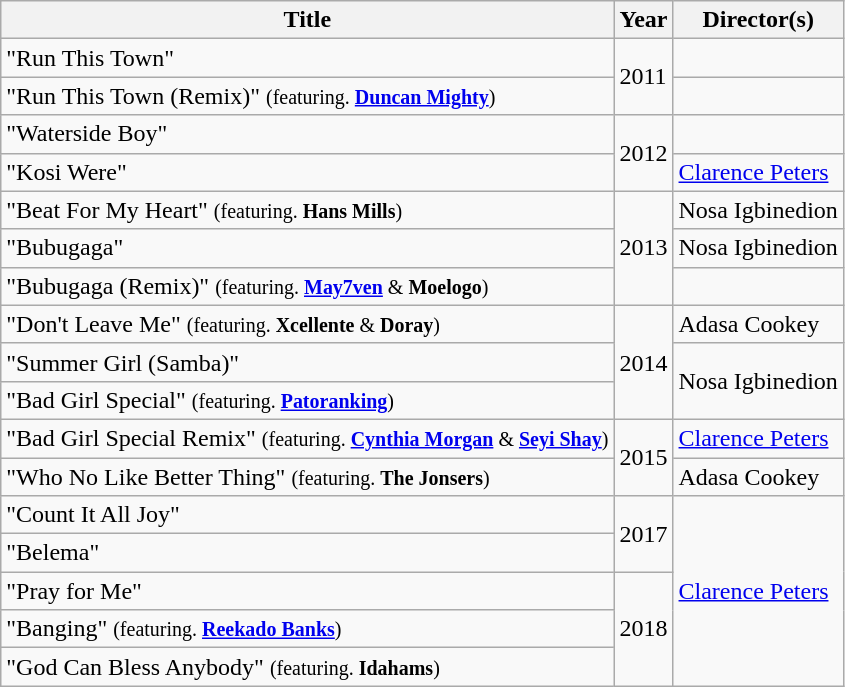<table class="wikitable sortable">
<tr>
<th>Title</th>
<th>Year</th>
<th>Director(s)</th>
</tr>
<tr>
<td>"Run This Town"</td>
<td rowspan="2">2011</td>
<td></td>
</tr>
<tr>
<td>"Run This Town (Remix)" <small>(featuring. <strong><a href='#'>Duncan Mighty</a></strong>)</small></td>
<td></td>
</tr>
<tr>
<td>"Waterside Boy"</td>
<td rowspan="2">2012</td>
<td></td>
</tr>
<tr>
<td>"Kosi Were"</td>
<td><a href='#'>Clarence Peters</a></td>
</tr>
<tr>
<td>"Beat For My Heart" <small>(featuring. <strong>Hans Mills</strong>)</small></td>
<td rowspan="3">2013</td>
<td>Nosa Igbinedion</td>
</tr>
<tr>
<td>"Bubugaga"</td>
<td>Nosa Igbinedion</td>
</tr>
<tr>
<td>"Bubugaga (Remix)" <small>(featuring. <strong><a href='#'>May7ven</a></strong> & <strong>Moelogo</strong>)</small></td>
<td></td>
</tr>
<tr>
<td>"Don't Leave Me" <small>(featuring. <strong>Xcellente</strong> & <strong>Doray</strong>)</small></td>
<td rowspan="3">2014</td>
<td>Adasa Cookey</td>
</tr>
<tr>
<td>"Summer Girl (Samba)"</td>
<td rowspan="2">Nosa Igbinedion</td>
</tr>
<tr>
<td>"Bad Girl Special" <small>(featuring. <strong><a href='#'>Patoranking</a></strong>)</small></td>
</tr>
<tr>
<td>"Bad Girl Special Remix" <small>(featuring. <strong><a href='#'>Cynthia Morgan</a></strong> & <strong><a href='#'>Seyi Shay</a></strong>)</small></td>
<td rowspan="2">2015</td>
<td><a href='#'>Clarence Peters</a></td>
</tr>
<tr>
<td>"Who No Like Better Thing" <small>(featuring. <strong>The Jonsers</strong>)</small></td>
<td>Adasa Cookey</td>
</tr>
<tr>
<td>"Count It All Joy"</td>
<td rowspan="2">2017</td>
<td rowspan="5"><a href='#'>Clarence Peters</a></td>
</tr>
<tr>
<td>"Belema"</td>
</tr>
<tr>
<td>"Pray for Me"</td>
<td rowspan="3">2018</td>
</tr>
<tr>
<td>"Banging" <small>(featuring. <strong><a href='#'>Reekado Banks</a></strong>)</small></td>
</tr>
<tr>
<td>"God Can Bless Anybody" <small>(featuring. <strong>Idahams</strong>)</small></td>
</tr>
</table>
